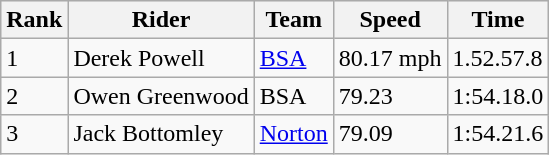<table class="wikitable">
<tr style="background:#efefef;">
<th>Rank</th>
<th>Rider</th>
<th>Team</th>
<th>Speed</th>
<th>Time</th>
</tr>
<tr>
<td>1</td>
<td> Derek Powell</td>
<td><a href='#'>BSA</a></td>
<td>80.17 mph</td>
<td>1.52.57.8</td>
</tr>
<tr>
<td>2</td>
<td> Owen Greenwood</td>
<td>BSA</td>
<td>79.23</td>
<td>1:54.18.0</td>
</tr>
<tr>
<td>3</td>
<td> Jack Bottomley</td>
<td><a href='#'>Norton</a></td>
<td>79.09</td>
<td>1:54.21.6</td>
</tr>
</table>
